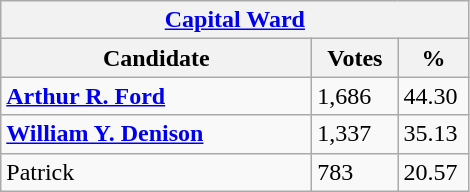<table class="wikitable">
<tr>
<th colspan="3"><a href='#'>Capital Ward</a></th>
</tr>
<tr>
<th style="width: 200px">Candidate</th>
<th style="width: 50px">Votes</th>
<th style="width: 40px">%</th>
</tr>
<tr>
<td><strong><a href='#'>Arthur R. Ford</a></strong></td>
<td>1,686</td>
<td>44.30</td>
</tr>
<tr>
<td><strong><a href='#'>William Y. Denison</a></strong></td>
<td>1,337</td>
<td>35.13</td>
</tr>
<tr>
<td>Patrick</td>
<td>783</td>
<td>20.57</td>
</tr>
</table>
